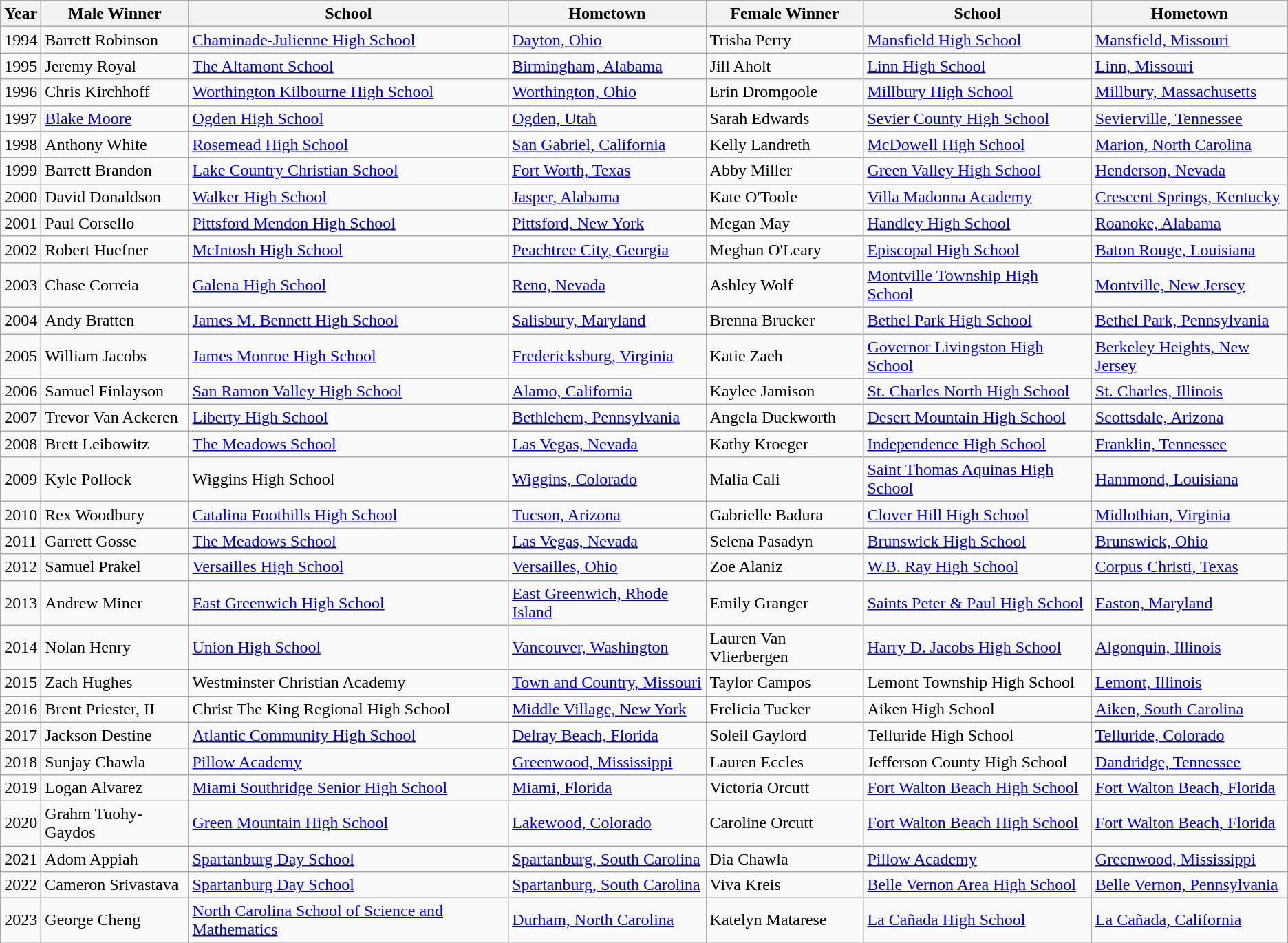<table class="wikitable sortable">
<tr>
<th>Year</th>
<th>Male Winner</th>
<th>School</th>
<th>Hometown</th>
<th>Female Winner</th>
<th>School</th>
<th>Hometown</th>
</tr>
<tr>
<td>1994</td>
<td>Barrett Robinson</td>
<td><a href='#'>Chaminade-Julienne High School</a></td>
<td><a href='#'>Dayton, Ohio</a></td>
<td>Trisha Perry</td>
<td><a href='#'>Mansfield High School</a></td>
<td><a href='#'>Mansfield, Missouri</a></td>
</tr>
<tr>
<td>1995</td>
<td>Jeremy Royal</td>
<td><a href='#'>The Altamont School</a></td>
<td><a href='#'>Birmingham, Alabama</a></td>
<td>Jill Aholt</td>
<td><a href='#'>Linn High School</a></td>
<td><a href='#'>Linn, Missouri</a></td>
</tr>
<tr>
<td>1996</td>
<td>Chris Kirchhoff</td>
<td><a href='#'>Worthington Kilbourne High School</a></td>
<td><a href='#'>Worthington, Ohio</a></td>
<td>Erin Dromgoole</td>
<td><a href='#'>Millbury High School</a></td>
<td><a href='#'>Millbury, Massachusetts</a></td>
</tr>
<tr>
<td>1997</td>
<td><a href='#'>Blake Moore</a></td>
<td><a href='#'>Ogden High School</a></td>
<td><a href='#'>Ogden, Utah</a></td>
<td>Sarah Edwards</td>
<td><a href='#'>Sevier County High School</a></td>
<td><a href='#'>Sevierville, Tennessee</a></td>
</tr>
<tr>
<td>1998</td>
<td>Anthony White</td>
<td><a href='#'>Rosemead High School</a></td>
<td><a href='#'>San Gabriel, California</a></td>
<td>Kelly Landreth</td>
<td><a href='#'>McDowell High School</a></td>
<td><a href='#'>Marion, North Carolina</a></td>
</tr>
<tr>
<td>1999</td>
<td>Barrett Brandon</td>
<td><a href='#'>Lake Country Christian School</a></td>
<td><a href='#'>Fort Worth, Texas</a></td>
<td>Abby Miller</td>
<td><a href='#'>Green Valley High School</a></td>
<td><a href='#'>Henderson, Nevada</a></td>
</tr>
<tr>
<td>2000</td>
<td>David Donaldson</td>
<td><a href='#'>Walker High School</a></td>
<td><a href='#'>Jasper, Alabama</a></td>
<td>Kate O'Toole</td>
<td><a href='#'>Villa Madonna Academy</a></td>
<td><a href='#'>Crescent Springs, Kentucky</a></td>
</tr>
<tr>
<td>2001</td>
<td>Paul Corsello</td>
<td><a href='#'>Pittsford Mendon High School</a></td>
<td><a href='#'>Pittsford, New York</a></td>
<td>Megan May</td>
<td><a href='#'>Handley High School</a></td>
<td><a href='#'>Roanoke, Alabama</a></td>
</tr>
<tr>
<td>2002</td>
<td>Robert Huefner</td>
<td><a href='#'>McIntosh High School</a></td>
<td><a href='#'>Peachtree City, Georgia</a></td>
<td>Meghan O'Leary</td>
<td><a href='#'>Episcopal High School</a></td>
<td><a href='#'>Baton Rouge, Louisiana</a></td>
</tr>
<tr>
<td>2003</td>
<td>Chase Correia</td>
<td><a href='#'>Galena High School</a></td>
<td><a href='#'>Reno, Nevada</a></td>
<td>Ashley Wolf</td>
<td><a href='#'>Montville Township High School</a></td>
<td><a href='#'>Montville, New Jersey</a></td>
</tr>
<tr>
<td>2004</td>
<td>Andy Bratten</td>
<td><a href='#'>James M. Bennett High School</a></td>
<td><a href='#'>Salisbury, Maryland</a></td>
<td>Brenna Brucker</td>
<td><a href='#'>Bethel Park High School</a></td>
<td><a href='#'>Bethel Park, Pennsylvania</a></td>
</tr>
<tr>
<td>2005</td>
<td>William Jacobs</td>
<td><a href='#'>James Monroe High School</a></td>
<td><a href='#'>Fredericksburg, Virginia</a></td>
<td>Katie Zaeh</td>
<td><a href='#'>Governor Livingston High School</a></td>
<td><a href='#'>Berkeley Heights, New Jersey</a></td>
</tr>
<tr>
<td>2006</td>
<td>Samuel Finlayson</td>
<td><a href='#'>San Ramon Valley High School</a></td>
<td><a href='#'>Alamo, California</a></td>
<td>Kaylee Jamison</td>
<td><a href='#'>St. Charles North High School</a></td>
<td><a href='#'>St. Charles, Illinois</a></td>
</tr>
<tr>
<td>2007</td>
<td>Trevor Van Ackeren</td>
<td><a href='#'>Liberty High School</a></td>
<td><a href='#'>Bethlehem, Pennsylvania</a></td>
<td>Angela Duckworth</td>
<td><a href='#'>Desert Mountain High School</a></td>
<td><a href='#'>Scottsdale, Arizona</a></td>
</tr>
<tr>
<td>2008</td>
<td>Brett Leibowitz</td>
<td><a href='#'>The Meadows School</a></td>
<td><a href='#'>Las Vegas, Nevada</a></td>
<td>Kathy Kroeger</td>
<td><a href='#'>Independence High School</a></td>
<td><a href='#'>Franklin, Tennessee</a></td>
</tr>
<tr>
<td>2009</td>
<td>Kyle Pollock</td>
<td>Wiggins High School</td>
<td><a href='#'>Wiggins, Colorado</a></td>
<td>Malia Cali</td>
<td><a href='#'>Saint Thomas Aquinas High School</a></td>
<td><a href='#'>Hammond, Louisiana</a></td>
</tr>
<tr>
<td>2010</td>
<td>Rex Woodbury</td>
<td><a href='#'>Catalina Foothills High School</a></td>
<td><a href='#'>Tucson, Arizona</a></td>
<td>Gabrielle Badura</td>
<td><a href='#'>Clover Hill High School</a></td>
<td><a href='#'>Midlothian, Virginia</a></td>
</tr>
<tr>
<td>2011</td>
<td>Garrett Gosse</td>
<td><a href='#'>The Meadows School</a></td>
<td><a href='#'>Las Vegas, Nevada</a></td>
<td>Selena Pasadyn</td>
<td><a href='#'>Brunswick High School</a></td>
<td><a href='#'>Brunswick, Ohio</a></td>
</tr>
<tr>
<td>2012</td>
<td>Samuel Prakel</td>
<td><a href='#'>Versailles High School</a></td>
<td><a href='#'>Versailles, Ohio</a></td>
<td>Zoe Alaniz</td>
<td><a href='#'>W.B. Ray High School</a></td>
<td><a href='#'>Corpus Christi, Texas</a></td>
</tr>
<tr>
<td>2013</td>
<td>Andrew Miner</td>
<td><a href='#'>East Greenwich High School</a></td>
<td><a href='#'>East Greenwich, Rhode Island</a></td>
<td>Emily Granger</td>
<td><a href='#'>Saints Peter & Paul High School</a></td>
<td><a href='#'>Easton, Maryland</a></td>
</tr>
<tr>
<td>2014</td>
<td>Nolan Henry</td>
<td><a href='#'>Union High School</a></td>
<td><a href='#'>Vancouver, Washington</a></td>
<td>Lauren Van Vlierbergen</td>
<td><a href='#'>Harry D. Jacobs High School</a></td>
<td><a href='#'>Algonquin, Illinois</a></td>
</tr>
<tr>
<td>2015</td>
<td>Zach Hughes</td>
<td>Westminster Christian Academy</td>
<td><a href='#'>Town and Country, Missouri</a></td>
<td>Taylor Campos</td>
<td>Lemont Township High School</td>
<td><a href='#'>Lemont, Illinois</a></td>
</tr>
<tr>
<td>2016</td>
<td>Brent Priester, II</td>
<td>Christ The King Regional High School</td>
<td><a href='#'>Middle Village, New York</a></td>
<td>Frelicia Tucker</td>
<td>Aiken High School</td>
<td><a href='#'>Aiken, South Carolina</a></td>
</tr>
<tr>
<td>2017</td>
<td>Jackson Destine</td>
<td><a href='#'>Atlantic Community High School</a></td>
<td><a href='#'>Delray Beach, Florida</a></td>
<td>Soleil Gaylord</td>
<td>Telluride High School</td>
<td><a href='#'>Telluride, Colorado</a></td>
</tr>
<tr>
<td>2018</td>
<td>Sunjay Chawla</td>
<td><a href='#'>Pillow Academy</a></td>
<td><a href='#'>Greenwood, Mississippi</a></td>
<td>Lauren Eccles</td>
<td>Jefferson County High School</td>
<td><a href='#'>Dandridge, Tennessee</a></td>
</tr>
<tr>
<td>2019</td>
<td>Logan Alvarez</td>
<td><a href='#'>Miami Southridge Senior High School</a></td>
<td><a href='#'>Miami, Florida</a></td>
<td>Victoria Orcutt</td>
<td><a href='#'>Fort Walton Beach High School</a></td>
<td><a href='#'>Fort Walton Beach, Florida</a></td>
</tr>
<tr>
<td>2020</td>
<td>Grahm Tuohy-Gaydos</td>
<td><a href='#'>Green Mountain High School</a></td>
<td><a href='#'>Lakewood, Colorado</a></td>
<td>Caroline Orcutt</td>
<td><a href='#'>Fort Walton Beach High School</a></td>
<td><a href='#'>Fort Walton Beach, Florida</a></td>
</tr>
<tr>
<td>2021</td>
<td>Adom Appiah</td>
<td><a href='#'>Spartanburg Day School</a></td>
<td><a href='#'>Spartanburg, South Carolina</a></td>
<td>Dia Chawla</td>
<td><a href='#'>Pillow Academy</a></td>
<td><a href='#'>Greenwood, Mississippi</a></td>
</tr>
<tr>
<td>2022</td>
<td>Cameron Srivastava</td>
<td><a href='#'>Spartanburg Day School</a></td>
<td><a href='#'>Spartanburg, South Carolina</a></td>
<td>Viva Kreis</td>
<td><a href='#'>Belle Vernon Area High School</a></td>
<td><a href='#'>Belle Vernon, Pennsylvania</a></td>
</tr>
<tr>
<td>2023</td>
<td>George Cheng</td>
<td><a href='#'>North Carolina School of Science and Mathematics</a></td>
<td><a href='#'>Durham, North Carolina</a></td>
<td>Katelyn Matarese</td>
<td><a href='#'>La Cañada High School</a></td>
<td><a href='#'>La Cañada, California</a></td>
</tr>
</table>
